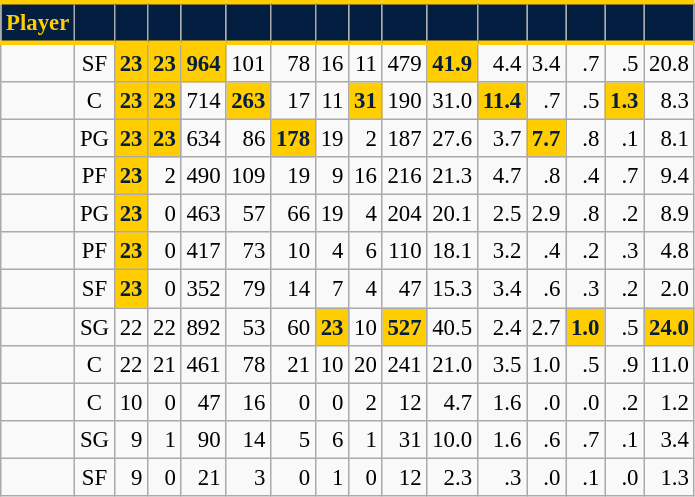<table class="wikitable sortable" style="font-size: 95%; text-align:right;">
<tr>
<th style="background:#041E42; color:#FFCD00; border-top:#FFCD00 3px solid; border-bottom:#FFCD00 3px solid;">Player</th>
<th style="background:#041E42; color:#FFCD00; border-top:#FFCD00 3px solid; border-bottom:#FFCD00 3px solid;"></th>
<th style="background:#041E42; color:#FFCD00; border-top:#FFCD00 3px solid; border-bottom:#FFCD00 3px solid;"></th>
<th style="background:#041E42; color:#FFCD00; border-top:#FFCD00 3px solid; border-bottom:#FFCD00 3px solid;"></th>
<th style="background:#041E42; color:#FFCD00; border-top:#FFCD00 3px solid; border-bottom:#FFCD00 3px solid;"></th>
<th style="background:#041E42; color:#FFCD00; border-top:#FFCD00 3px solid; border-bottom:#FFCD00 3px solid;"></th>
<th style="background:#041E42; color:#FFCD00; border-top:#FFCD00 3px solid; border-bottom:#FFCD00 3px solid;"></th>
<th style="background:#041E42; color:#FFCD00; border-top:#FFCD00 3px solid; border-bottom:#FFCD00 3px solid;"></th>
<th style="background:#041E42; color:#FFCD00; border-top:#FFCD00 3px solid; border-bottom:#FFCD00 3px solid;"></th>
<th style="background:#041E42; color:#FFCD00; border-top:#FFCD00 3px solid; border-bottom:#FFCD00 3px solid;"></th>
<th style="background:#041E42; color:#FFCD00; border-top:#FFCD00 3px solid; border-bottom:#FFCD00 3px solid;"></th>
<th style="background:#041E42; color:#FFCD00; border-top:#FFCD00 3px solid; border-bottom:#FFCD00 3px solid;"></th>
<th style="background:#041E42; color:#FFCD00; border-top:#FFCD00 3px solid; border-bottom:#FFCD00 3px solid;"></th>
<th style="background:#041E42; color:#FFCD00; border-top:#FFCD00 3px solid; border-bottom:#FFCD00 3px solid;"></th>
<th style="background:#041E42; color:#FFCD00; border-top:#FFCD00 3px solid; border-bottom:#FFCD00 3px solid;"></th>
<th style="background:#041E42; color:#FFCD00; border-top:#FFCD00 3px solid; border-bottom:#FFCD00 3px solid;"></th>
</tr>
<tr>
<td style="text-align:left;"></td>
<td style="text-align:center;">SF</td>
<td style="background:#FFCD00; color:#041E42;"><strong>23</strong></td>
<td style="background:#FFCD00; color:#041E42;"><strong>23</strong></td>
<td style="background:#FFCD00; color:#041E42;"><strong>964</strong></td>
<td>101</td>
<td>78</td>
<td>16</td>
<td>11</td>
<td>479</td>
<td style="background:#FFCD00; color:#041E42;"><strong>41.9</strong></td>
<td>4.4</td>
<td>3.4</td>
<td>.7</td>
<td>.5</td>
<td>20.8</td>
</tr>
<tr>
<td style="text-align:left;"></td>
<td style="text-align:center;">C</td>
<td style="background:#FFCD00; color:#041E42;"><strong>23</strong></td>
<td style="background:#FFCD00; color:#041E42;"><strong>23</strong></td>
<td>714</td>
<td style="background:#FFCD00; color:#041E42;"><strong>263</strong></td>
<td>17</td>
<td>11</td>
<td style="background:#FFCD00; color:#041E42;"><strong>31</strong></td>
<td>190</td>
<td>31.0</td>
<td style="background:#FFCD00; color:#041E42;"><strong>11.4</strong></td>
<td>.7</td>
<td>.5</td>
<td style="background:#FFCD00; color:#041E42;"><strong>1.3</strong></td>
<td>8.3</td>
</tr>
<tr>
<td style="text-align:left;"></td>
<td style="text-align:center;">PG</td>
<td style="background:#FFCD00; color:#041E42;"><strong>23</strong></td>
<td style="background:#FFCD00; color:#041E42;"><strong>23</strong></td>
<td>634</td>
<td>86</td>
<td style="background:#FFCD00; color:#041E42;"><strong>178</strong></td>
<td>19</td>
<td>2</td>
<td>187</td>
<td>27.6</td>
<td>3.7</td>
<td style="background:#FFCD00; color:#041E42;"><strong>7.7</strong></td>
<td>.8</td>
<td>.1</td>
<td>8.1</td>
</tr>
<tr>
<td style="text-align:left;"></td>
<td style="text-align:center;">PF</td>
<td style="background:#FFCD00; color:#041E42;"><strong>23</strong></td>
<td>2</td>
<td>490</td>
<td>109</td>
<td>19</td>
<td>9</td>
<td>16</td>
<td>216</td>
<td>21.3</td>
<td>4.7</td>
<td>.8</td>
<td>.4</td>
<td>.7</td>
<td>9.4</td>
</tr>
<tr>
<td style="text-align:left;"></td>
<td style="text-align:center;">PG</td>
<td style="background:#FFCD00; color:#041E42;"><strong>23</strong></td>
<td>0</td>
<td>463</td>
<td>57</td>
<td>66</td>
<td>19</td>
<td>4</td>
<td>204</td>
<td>20.1</td>
<td>2.5</td>
<td>2.9</td>
<td>.8</td>
<td>.2</td>
<td>8.9</td>
</tr>
<tr>
<td style="text-align:left;"></td>
<td style="text-align:center;">PF</td>
<td style="background:#FFCD00; color:#041E42;"><strong>23</strong></td>
<td>0</td>
<td>417</td>
<td>73</td>
<td>10</td>
<td>4</td>
<td>6</td>
<td>110</td>
<td>18.1</td>
<td>3.2</td>
<td>.4</td>
<td>.2</td>
<td>.3</td>
<td>4.8</td>
</tr>
<tr>
<td style="text-align:left;"></td>
<td style="text-align:center;">SF</td>
<td style="background:#FFCD00; color:#041E42;"><strong>23</strong></td>
<td>0</td>
<td>352</td>
<td>79</td>
<td>14</td>
<td>7</td>
<td>4</td>
<td>47</td>
<td>15.3</td>
<td>3.4</td>
<td>.6</td>
<td>.3</td>
<td>.2</td>
<td>2.0</td>
</tr>
<tr>
<td style="text-align:left;"></td>
<td style="text-align:center;">SG</td>
<td>22</td>
<td>22</td>
<td>892</td>
<td>53</td>
<td>60</td>
<td style="background:#FFCD00; color:#041E42;"><strong>23</strong></td>
<td>10</td>
<td style="background:#FFCD00; color:#041E42;"><strong>527</strong></td>
<td>40.5</td>
<td>2.4</td>
<td>2.7</td>
<td style="background:#FFCD00; color:#041E42;"><strong>1.0</strong></td>
<td>.5</td>
<td style="background:#FFCD00; color:#041E42;"><strong>24.0</strong></td>
</tr>
<tr>
<td style="text-align:left;"></td>
<td style="text-align:center;">C</td>
<td>22</td>
<td>21</td>
<td>461</td>
<td>78</td>
<td>21</td>
<td>10</td>
<td>20</td>
<td>241</td>
<td>21.0</td>
<td>3.5</td>
<td>1.0</td>
<td>.5</td>
<td>.9</td>
<td>11.0</td>
</tr>
<tr>
<td style="text-align:left;"></td>
<td style="text-align:center;">C</td>
<td>10</td>
<td>0</td>
<td>47</td>
<td>16</td>
<td>0</td>
<td>0</td>
<td>2</td>
<td>12</td>
<td>4.7</td>
<td>1.6</td>
<td>.0</td>
<td>.0</td>
<td>.2</td>
<td>1.2</td>
</tr>
<tr>
<td style="text-align:left;"></td>
<td style="text-align:center;">SG</td>
<td>9</td>
<td>1</td>
<td>90</td>
<td>14</td>
<td>5</td>
<td>6</td>
<td>1</td>
<td>31</td>
<td>10.0</td>
<td>1.6</td>
<td>.6</td>
<td>.7</td>
<td>.1</td>
<td>3.4</td>
</tr>
<tr>
<td style="text-align:left;"></td>
<td style="text-align:center;">SF</td>
<td>9</td>
<td>0</td>
<td>21</td>
<td>3</td>
<td>0</td>
<td>1</td>
<td>0</td>
<td>12</td>
<td>2.3</td>
<td>.3</td>
<td>.0</td>
<td>.1</td>
<td>.0</td>
<td>1.3</td>
</tr>
</table>
